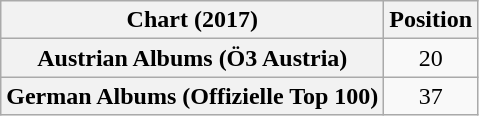<table class="wikitable sortable plainrowheaders" style="text-align:center">
<tr>
<th scope="col">Chart (2017)</th>
<th scope="col">Position</th>
</tr>
<tr>
<th scope="row">Austrian Albums (Ö3 Austria)</th>
<td>20</td>
</tr>
<tr>
<th scope="row">German Albums (Offizielle Top 100)</th>
<td>37</td>
</tr>
</table>
